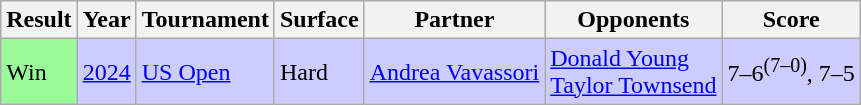<table class="sortable wikitable">
<tr>
<th>Result</th>
<th>Year</th>
<th>Tournament</th>
<th>Surface</th>
<th>Partner</th>
<th>Opponents</th>
<th class=unsortable>Score</th>
</tr>
<tr style=background:#ccf;>
<td bgcolor=98FB98>Win</td>
<td><a href='#'>2024</a></td>
<td><a href='#'>US Open</a></td>
<td>Hard</td>
<td> <a href='#'>Andrea Vavassori</a></td>
<td> <a href='#'>Donald Young</a><br> <a href='#'>Taylor Townsend</a></td>
<td>7–6<sup>(7–0)</sup>, 7–5</td>
</tr>
</table>
